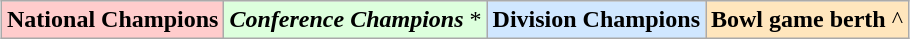<table class="wikitable" style="margin:1em auto;">
<tr>
<td bgcolor="#FFCCCC"><strong>National Champions</strong> </td>
<td bgcolor="#DDFFDD"><strong><em>Conference Champions</em></strong> *</td>
<td bgcolor="#D0E7FF"><strong>Division Champions</strong> </td>
<td bgcolor="#FFE6BD"><strong>Bowl game berth</strong> ^</td>
</tr>
</table>
